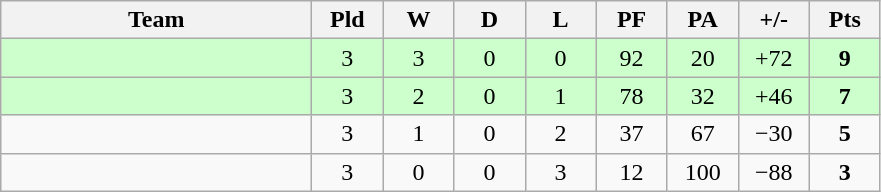<table class="wikitable" style="text-align: center;">
<tr>
<th width="200">Team</th>
<th width="40">Pld</th>
<th width="40">W</th>
<th width="40">D</th>
<th width="40">L</th>
<th width="40">PF</th>
<th width="40">PA</th>
<th width="40">+/-</th>
<th width="40">Pts</th>
</tr>
<tr bgcolor=ccffcc>
<td align=left></td>
<td>3</td>
<td>3</td>
<td>0</td>
<td>0</td>
<td>92</td>
<td>20</td>
<td>+72</td>
<td><strong>9</strong></td>
</tr>
<tr bgcolor=ccffcc>
<td align=left></td>
<td>3</td>
<td>2</td>
<td>0</td>
<td>1</td>
<td>78</td>
<td>32</td>
<td>+46</td>
<td><strong>7</strong></td>
</tr>
<tr>
<td align=left></td>
<td>3</td>
<td>1</td>
<td>0</td>
<td>2</td>
<td>37</td>
<td>67</td>
<td>−30</td>
<td><strong>5</strong></td>
</tr>
<tr>
<td align=left></td>
<td>3</td>
<td>0</td>
<td>0</td>
<td>3</td>
<td>12</td>
<td>100</td>
<td>−88</td>
<td><strong>3</strong></td>
</tr>
</table>
